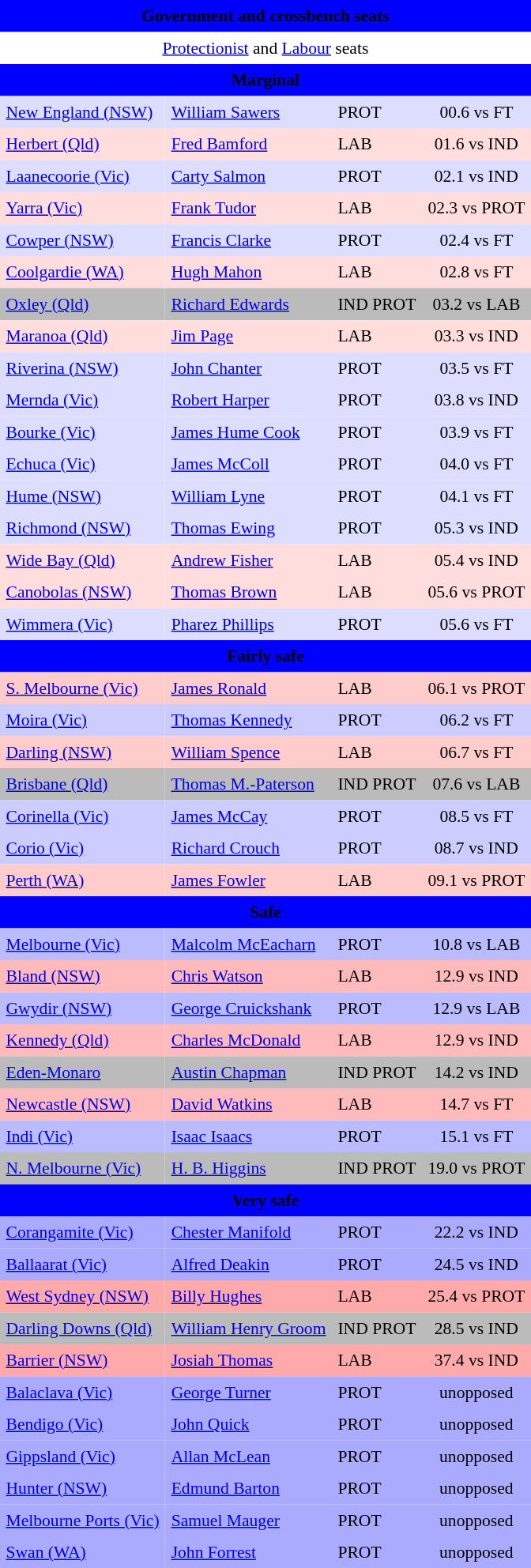<table class="toccolours" align="left" cellpadding="5" cellspacing="0" style="margin-right: .5em; margin-top: .4em;font-size: 90%;">
<tr>
<td COLSPAN=4 align="center" bgcolor="blue"><span><strong>Government and crossbench seats</strong></span></td>
</tr>
<tr>
<td style="background-color:white" colspan=4 align="center"><a href='#'>Protectionist</a> and <a href='#'>Labour</a> seats</td>
</tr>
<tr>
<td COLSPAN=4 align="center" bgcolor="blue"><span><strong>Marginal</strong></span></td>
</tr>
<tr>
<td align="left" bgcolor="DDDDFF"><a href='#'>New England (NSW)</a></td>
<td align="left" bgcolor="DDDDFF"><a href='#'>William Sawers</a></td>
<td align="left" bgcolor="DDDDFF">PROT</td>
<td align="center" bgcolor="DDDDFF">00.6 vs FT</td>
</tr>
<tr>
<td align="left" bgcolor="FFDDDD"><a href='#'>Herbert (Qld)</a></td>
<td align="left" bgcolor="FFDDDD"><a href='#'>Fred Bamford</a></td>
<td align="left" bgcolor="FFDDDD">LAB</td>
<td align="center" bgcolor="FFDDDD">01.6 vs IND</td>
</tr>
<tr>
<td align="left" bgcolor="DDDDFF"><a href='#'>Laanecoorie (Vic)</a></td>
<td align="left" bgcolor="DDDDFF"><a href='#'>Carty Salmon</a></td>
<td align="left" bgcolor="DDDDFF">PROT</td>
<td align="center" bgcolor="DDDDFF">02.1 vs IND</td>
</tr>
<tr>
<td align="left" bgcolor="FFDDDD"><a href='#'>Yarra (Vic)</a></td>
<td align="left" bgcolor="FFDDDD"><a href='#'>Frank Tudor</a></td>
<td align="left" bgcolor="FFDDDD">LAB</td>
<td align="center" bgcolor="FFDDDD">02.3 vs PROT</td>
</tr>
<tr>
<td align="left" bgcolor="DDDDFF"><a href='#'>Cowper (NSW)</a></td>
<td align="left" bgcolor="DDDDFF"><a href='#'>Francis Clarke</a></td>
<td align="left" bgcolor="DDDDFF">PROT</td>
<td align="center" bgcolor="DDDDFF">02.4 vs FT</td>
</tr>
<tr>
<td align="left" bgcolor="FFDDDD"><a href='#'>Coolgardie (WA)</a></td>
<td align="left" bgcolor="FFDDDD"><a href='#'>Hugh Mahon</a></td>
<td align="left" bgcolor="FFDDDD">LAB</td>
<td align="center" bgcolor="FFDDDD">02.8 vs FT</td>
</tr>
<tr>
<td align="left" bgcolor="BBBBBB"><a href='#'>Oxley (Qld)</a></td>
<td align="left" bgcolor="BBBBBB"><a href='#'>Richard Edwards</a></td>
<td align="left" bgcolor="BBBBBB">IND PROT</td>
<td align="center" bgcolor="BBBBBB">03.2 vs LAB</td>
</tr>
<tr>
<td align="left" bgcolor="FFDDDD"><a href='#'>Maranoa (Qld)</a></td>
<td align="left" bgcolor="FFDDDD"><a href='#'>Jim Page</a></td>
<td align="left" bgcolor="FFDDDD">LAB</td>
<td align="center" bgcolor="FFDDDD">03.3 vs IND</td>
</tr>
<tr>
<td align="left" bgcolor="DDDDFF"><a href='#'>Riverina (NSW)</a></td>
<td align="left" bgcolor="DDDDFF"><a href='#'>John Chanter</a></td>
<td align="left" bgcolor="DDDDFF">PROT</td>
<td align="center" bgcolor="DDDDFF">03.5 vs FT</td>
</tr>
<tr>
<td align="left" bgcolor="DDDDFF"><a href='#'>Mernda (Vic)</a></td>
<td align="left" bgcolor="DDDDFF"><a href='#'>Robert Harper</a></td>
<td align="left" bgcolor="DDDDFF">PROT</td>
<td align="center" bgcolor="DDDDFF">03.8 vs IND</td>
</tr>
<tr>
<td align="left" bgcolor="DDDDFF"><a href='#'>Bourke (Vic)</a></td>
<td align="left" bgcolor="DDDDFF"><a href='#'>James Hume Cook</a></td>
<td align="left" bgcolor="DDDDFF">PROT</td>
<td align="center" bgcolor="DDDDFF">03.9 vs FT</td>
</tr>
<tr>
<td align="left" bgcolor="DDDDFF"><a href='#'>Echuca (Vic)</a></td>
<td align="left" bgcolor="DDDDFF"><a href='#'>James McColl</a></td>
<td align="left" bgcolor="DDDDFF">PROT</td>
<td align="center" bgcolor="DDDDFF">04.0 vs FT</td>
</tr>
<tr>
<td align="left" bgcolor="DDDDFF"><a href='#'>Hume (NSW)</a></td>
<td align="left" bgcolor="DDDDFF"><a href='#'>William Lyne</a></td>
<td align="left" bgcolor="DDDDFF">PROT</td>
<td align="center" bgcolor="DDDDFF">04.1 vs FT</td>
</tr>
<tr>
<td align="left" bgcolor="DDDDFF"><a href='#'>Richmond (NSW)</a></td>
<td align="left" bgcolor="DDDDFF"><a href='#'>Thomas Ewing</a></td>
<td align="left" bgcolor="DDDDFF">PROT</td>
<td align="center" bgcolor="DDDDFF">05.3 vs IND</td>
</tr>
<tr>
<td align="left" bgcolor="FFDDDD"><a href='#'>Wide Bay (Qld)</a></td>
<td align="left" bgcolor="FFDDDD"><a href='#'>Andrew Fisher</a></td>
<td align="left" bgcolor="FFDDDD">LAB</td>
<td align="center" bgcolor="FFDDDD">05.4 vs IND</td>
</tr>
<tr>
<td align="left" bgcolor="FFDDDD"><a href='#'>Canobolas (NSW)</a></td>
<td align="left" bgcolor="FFDDDD"><a href='#'>Thomas Brown</a></td>
<td align="left" bgcolor="FFDDDD">LAB</td>
<td align="center" bgcolor="FFDDDD">05.6 vs PROT</td>
</tr>
<tr>
<td align="left" bgcolor="DDDDFF"><a href='#'>Wimmera (Vic)</a></td>
<td align="left" bgcolor="DDDDFF"><a href='#'>Pharez Phillips</a></td>
<td align="left" bgcolor="DDDDFF">PROT</td>
<td align="center" bgcolor="DDDDFF">05.6 vs FT</td>
</tr>
<tr>
<td COLSPAN=4 align="center" bgcolor="blue"><span><strong>Fairly safe</strong></span></td>
</tr>
<tr>
<td align="left" bgcolor="FFCCCC"><a href='#'>S. Melbourne (Vic)</a></td>
<td align="left" bgcolor="FFCCCC"><a href='#'>James Ronald</a></td>
<td align="left" bgcolor="FFCCCC">LAB</td>
<td align="center" bgcolor="FFCCCC">06.1 vs PROT</td>
</tr>
<tr>
<td align="left" bgcolor="CCCCFF"><a href='#'>Moira (Vic)</a></td>
<td align="left" bgcolor="CCCCFF"><a href='#'>Thomas Kennedy</a></td>
<td align="left" bgcolor="CCCCFF">PROT</td>
<td align="center" bgcolor="CCCCFF">06.2 vs FT</td>
</tr>
<tr>
<td align="left" bgcolor="FFCCCC"><a href='#'>Darling (NSW)</a></td>
<td align="left" bgcolor="FFCCCC"><a href='#'>William Spence</a></td>
<td align="left" bgcolor="FFCCCC">LAB</td>
<td align="center" bgcolor="FFCCCC">06.7 vs FT</td>
</tr>
<tr>
<td align="left" bgcolor="BBBBBB"><a href='#'>Brisbane (Qld)</a></td>
<td align="left" bgcolor="BBBBBB"><a href='#'>Thomas M.-Paterson</a></td>
<td align="left" bgcolor="BBBBBB">IND PROT</td>
<td align="center" bgcolor="BBBBBB">07.6 vs LAB</td>
</tr>
<tr>
<td align="left" bgcolor="CCCCFF"><a href='#'>Corinella (Vic)</a></td>
<td align="left" bgcolor="CCCCFF"><a href='#'>James McCay</a></td>
<td align="left" bgcolor="CCCCFF">PROT</td>
<td align="center" bgcolor="CCCCFF">08.5 vs FT</td>
</tr>
<tr>
<td align="left" bgcolor="CCCCFF"><a href='#'>Corio (Vic)</a></td>
<td align="left" bgcolor="CCCCFF"><a href='#'>Richard Crouch</a></td>
<td align="left" bgcolor="CCCCFF">PROT</td>
<td align="center" bgcolor="CCCCFF">08.7 vs IND</td>
</tr>
<tr>
<td align="left" bgcolor="FFCCCC"><a href='#'>Perth (WA)</a></td>
<td align="left" bgcolor="FFCCCC"><a href='#'>James Fowler</a></td>
<td align="left" bgcolor="FFCCCC">LAB</td>
<td align="center" bgcolor="FFCCCC">09.1 vs PROT</td>
</tr>
<tr>
<td COLSPAN=4 align="center" bgcolor="blue"><span><strong>Safe</strong></span></td>
</tr>
<tr>
<td align="left" bgcolor="BBBBFF"><a href='#'>Melbourne (Vic)</a></td>
<td align="left" bgcolor="BBBBFF"><a href='#'>Malcolm McEacharn</a></td>
<td align="left" bgcolor="BBBBFF">PROT</td>
<td align="center" bgcolor="BBBBFF">10.8 vs LAB</td>
</tr>
<tr>
<td align="left" bgcolor="FFBBBB"><a href='#'>Bland (NSW)</a></td>
<td align="left" bgcolor="FFBBBB"><a href='#'>Chris Watson</a></td>
<td align="left" bgcolor="FFBBBB">LAB</td>
<td align="center" bgcolor="FFBBBB">12.9 vs IND</td>
</tr>
<tr>
<td align="left" bgcolor="BBBBFF"><a href='#'>Gwydir (NSW)</a></td>
<td align="left" bgcolor="BBBBFF"><a href='#'>George Cruickshank</a></td>
<td align="left" bgcolor="BBBBFF">PROT</td>
<td align="center" bgcolor="BBBBFF">12.9 vs LAB</td>
</tr>
<tr>
<td align="left" bgcolor="FFBBBB"><a href='#'>Kennedy (Qld)</a></td>
<td align="left" bgcolor="FFBBBB"><a href='#'>Charles McDonald</a></td>
<td align="left" bgcolor="FFBBBB">LAB</td>
<td align="center" bgcolor="FFBBBB">12.9 vs IND</td>
</tr>
<tr>
<td align="left" bgcolor="BBBBBB"><a href='#'>Eden-Monaro</a></td>
<td align="left" bgcolor="BBBBBB"><a href='#'>Austin Chapman</a></td>
<td align="left" bgcolor="BBBBBB">IND PROT</td>
<td align="center" bgcolor="BBBBBB">14.2 vs IND</td>
</tr>
<tr>
<td align="left" bgcolor="FFBBBB"><a href='#'>Newcastle (NSW)</a></td>
<td align="left" bgcolor="FFBBBB"><a href='#'>David Watkins</a></td>
<td align="left" bgcolor="FFBBBB">LAB</td>
<td align="center" bgcolor="FFBBBB">14.7 vs FT</td>
</tr>
<tr>
<td align="left" bgcolor="BBBBFF"><a href='#'>Indi (Vic)</a></td>
<td align="left" bgcolor="BBBBFF"><a href='#'>Isaac Isaacs</a></td>
<td align="left" bgcolor="BBBBFF">PROT</td>
<td align="center" bgcolor="BBBBFF">15.1 vs FT</td>
</tr>
<tr>
<td align="left" bgcolor="BBBBBB"><a href='#'>N. Melbourne (Vic)</a></td>
<td align="left" bgcolor="BBBBBB"><a href='#'>H. B. Higgins</a></td>
<td align="left" bgcolor="BBBBBB">IND PROT</td>
<td align="center" bgcolor="BBBBBB">19.0 vs PROT</td>
</tr>
<tr>
<td COLSPAN=4 align="center" bgcolor="blue"><span><strong>Very safe</strong></span></td>
</tr>
<tr>
<td align="left" bgcolor="AAAAFF"><a href='#'>Corangamite (Vic)</a></td>
<td align="left" bgcolor="AAAAFF"><a href='#'>Chester Manifold</a></td>
<td align="left" bgcolor="AAAAFF">PROT</td>
<td align="center" bgcolor="AAAAFF">22.2 vs IND</td>
</tr>
<tr>
<td align="left" bgcolor="AAAAFF"><a href='#'>Ballaarat (Vic)</a></td>
<td align="left" bgcolor="AAAAFF"><a href='#'>Alfred Deakin</a></td>
<td align="left" bgcolor="AAAAFF">PROT</td>
<td align="center" bgcolor="AAAAFF">24.5 vs IND</td>
</tr>
<tr>
<td align="left" bgcolor="FFAAAA"><a href='#'>West Sydney (NSW)</a></td>
<td align="left" bgcolor="FFAAAA"><a href='#'>Billy Hughes</a></td>
<td align="left" bgcolor="FFAAAA">LAB</td>
<td align="center" bgcolor="FFAAAA">25.4 vs PROT</td>
</tr>
<tr>
<td align="left" bgcolor="BBBBBB"><a href='#'>Darling Downs (Qld)</a></td>
<td align="left" bgcolor="BBBBBB"><a href='#'>William Henry Groom</a></td>
<td align="left" bgcolor="BBBBBB">IND PROT</td>
<td align="center" bgcolor="BBBBBB">28.5 vs IND</td>
</tr>
<tr>
<td align="left" bgcolor="FFAAAA"><a href='#'>Barrier (NSW)</a></td>
<td align="left" bgcolor="FFAAAA"><a href='#'>Josiah Thomas</a></td>
<td align="left" bgcolor="FFAAAA">LAB</td>
<td align="center" bgcolor="FFAAAA">37.4 vs IND</td>
</tr>
<tr>
<td align="left" bgcolor="AAAAFF"><a href='#'>Balaclava (Vic)</a></td>
<td align="left" bgcolor="AAAAFF"><a href='#'>George Turner</a></td>
<td align="left" bgcolor="AAAAFF">PROT</td>
<td align="center" bgcolor="AAAAFF">unopposed</td>
</tr>
<tr>
<td align="left" bgcolor="AAAAFF"><a href='#'>Bendigo (Vic)</a></td>
<td align="left" bgcolor="AAAAFF"><a href='#'>John Quick</a></td>
<td align="left" bgcolor="AAAAFF">PROT</td>
<td align="center" bgcolor="AAAAFF">unopposed</td>
</tr>
<tr>
<td align="left" bgcolor="AAAAFF"><a href='#'>Gippsland (Vic)</a></td>
<td align="left" bgcolor="AAAAFF"><a href='#'>Allan McLean</a></td>
<td align="left" bgcolor="AAAAFF">PROT</td>
<td align="center" bgcolor="AAAAFF">unopposed</td>
</tr>
<tr>
<td align="left" bgcolor="AAAAFF"><a href='#'>Hunter (NSW)</a></td>
<td align="left" bgcolor="AAAAFF"><a href='#'>Edmund Barton</a></td>
<td align="left" bgcolor="AAAAFF">PROT</td>
<td align="center" bgcolor="AAAAFF">unopposed</td>
</tr>
<tr>
<td align="left" bgcolor="AAAAFF"><a href='#'>Melbourne Ports (Vic)</a></td>
<td align="left" bgcolor="AAAAFF"><a href='#'>Samuel Mauger</a></td>
<td align="left" bgcolor="AAAAFF">PROT</td>
<td align="center" bgcolor="AAAAFF">unopposed</td>
</tr>
<tr>
<td align="left" bgcolor="AAAAFF"><a href='#'>Swan (WA)</a></td>
<td align="left" bgcolor="AAAAFF"><a href='#'>John Forrest</a></td>
<td align="left" bgcolor="AAAAFF">PROT</td>
<td align="center" bgcolor="AAAAFF">unopposed</td>
</tr>
</table>
